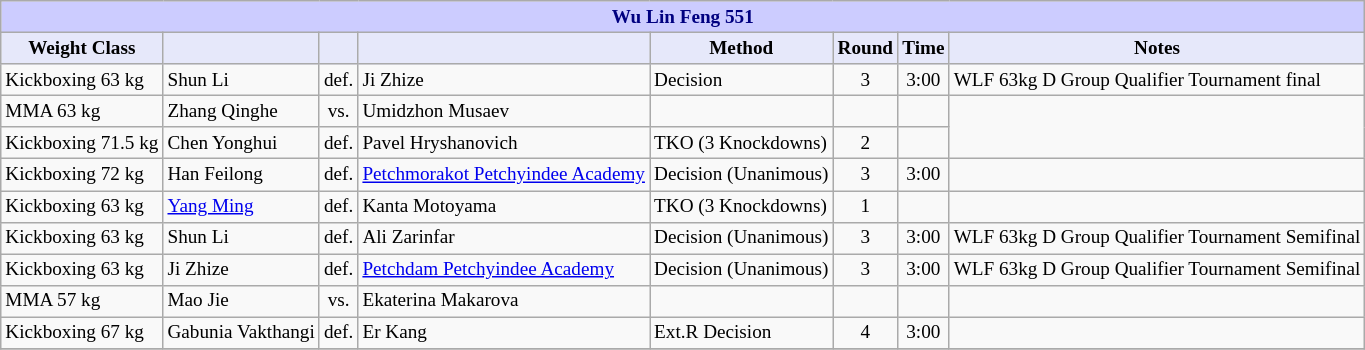<table class="wikitable" style="font-size: 80%;">
<tr>
<th colspan="8" style="background-color: #ccf; color: #000080; text-align: center;">Wu Lin Feng 551</th>
</tr>
<tr>
<th colspan="1" style="background-color: #E6E8FA; color: #000000; text-align: center;">Weight Class</th>
<th colspan="1" style="background-color: #E6E8FA; color: #000000; text-align: center;"></th>
<th colspan="1" style="background-color: #E6E8FA; color: #000000; text-align: center;"></th>
<th colspan="1" style="background-color: #E6E8FA; color: #000000; text-align: center;"></th>
<th colspan="1" style="background-color: #E6E8FA; color: #000000; text-align: center;">Method</th>
<th colspan="1" style="background-color: #E6E8FA; color: #000000; text-align: center;">Round</th>
<th colspan="1" style="background-color: #E6E8FA; color: #000000; text-align: center;">Time</th>
<th colspan="1" style="background-color: #E6E8FA; color: #000000; text-align: center;">Notes</th>
</tr>
<tr>
<td>Kickboxing 63 kg</td>
<td> Shun Li</td>
<td align=center>def.</td>
<td> Ji Zhize</td>
<td>Decision</td>
<td align=center>3</td>
<td align=center>3:00</td>
<td>WLF 63kg D Group Qualifier Tournament final</td>
</tr>
<tr>
<td>MMA 63 kg</td>
<td> Zhang Qinghe</td>
<td align=center>vs.</td>
<td> Umidzhon Musaev</td>
<td></td>
<td align=center></td>
<td align=center></td>
</tr>
<tr>
<td>Kickboxing 71.5 kg</td>
<td> Chen Yonghui</td>
<td align=center>def.</td>
<td> Pavel Hryshanovich</td>
<td>TKO (3 Knockdowns)</td>
<td align=center>2</td>
<td align=center></td>
</tr>
<tr>
<td>Kickboxing 72 kg</td>
<td> Han Feilong</td>
<td align=center>def.</td>
<td> <a href='#'>Petchmorakot Petchyindee Academy</a></td>
<td>Decision (Unanimous)</td>
<td align=center>3</td>
<td align=center>3:00</td>
<td></td>
</tr>
<tr>
<td>Kickboxing 63 kg</td>
<td> <a href='#'>Yang Ming</a></td>
<td align=center>def.</td>
<td> Kanta Motoyama</td>
<td>TKO (3 Knockdowns)</td>
<td align=center>1</td>
<td align=center></td>
<td></td>
</tr>
<tr>
<td>Kickboxing 63 kg</td>
<td> Shun Li</td>
<td align=center>def.</td>
<td> Ali Zarinfar</td>
<td>Decision (Unanimous)</td>
<td align=center>3</td>
<td align=center>3:00</td>
<td>WLF 63kg D Group Qualifier Tournament Semifinal</td>
</tr>
<tr>
<td>Kickboxing 63 kg</td>
<td> Ji Zhize</td>
<td align=center>def.</td>
<td> <a href='#'>Petchdam Petchyindee Academy</a></td>
<td>Decision (Unanimous)</td>
<td align=center>3</td>
<td align=center>3:00</td>
<td>WLF 63kg D Group Qualifier Tournament Semifinal</td>
</tr>
<tr>
<td>MMA 57 kg</td>
<td> Mao Jie</td>
<td align=center>vs.</td>
<td> Ekaterina Makarova</td>
<td></td>
<td align=center></td>
<td align=center></td>
</tr>
<tr>
<td>Kickboxing 67 kg</td>
<td> Gabunia Vakthangi</td>
<td align=center>def.</td>
<td> Er Kang</td>
<td>Ext.R Decision</td>
<td align=center>4</td>
<td align=center>3:00</td>
<td></td>
</tr>
<tr>
</tr>
</table>
